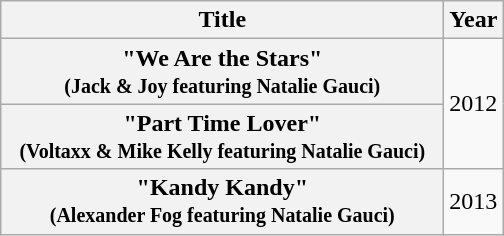<table class="wikitable plainrowheaders" style="text-align:center;">
<tr>
<th style="width:18em;">Title</th>
<th>Year</th>
</tr>
<tr>
<th scope="row">"We Are the Stars"<br><small>(Jack & Joy featuring Natalie Gauci)</small></th>
<td rowspan="2">2012</td>
</tr>
<tr>
<th scope="row">"Part Time Lover"<br><small>(Voltaxx & Mike Kelly featuring Natalie Gauci)</small></th>
</tr>
<tr>
<th scope="row">"Kandy Kandy"<br><small>(Alexander Fog featuring Natalie Gauci)</small></th>
<td>2013</td>
</tr>
</table>
